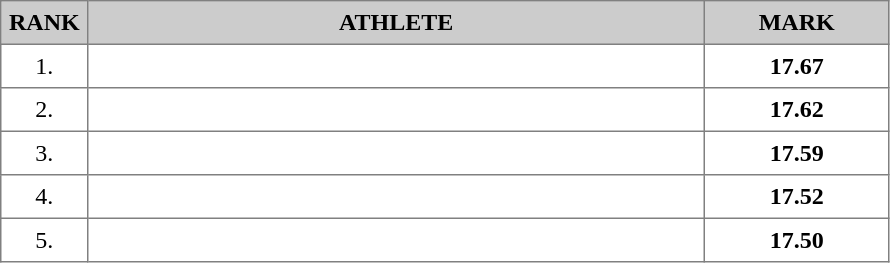<table border="1" cellspacing="2" cellpadding="5" style="border-collapse: collapse; font-size: 100%;">
<tr bgcolor="cccccc">
<th>RANK</th>
<th align="center" style="width: 25em">ATHLETE</th>
<th align="center" style="width: 7em">MARK</th>
</tr>
<tr>
<td align="center">1.</td>
<td></td>
<td align="center"><strong>17.67</strong></td>
</tr>
<tr>
<td align="center">2.</td>
<td></td>
<td align="center"><strong>17.62</strong></td>
</tr>
<tr>
<td align="center">3.</td>
<td></td>
<td align="center"><strong>17.59</strong></td>
</tr>
<tr>
<td align="center">4.</td>
<td></td>
<td align="center"><strong>17.52</strong></td>
</tr>
<tr>
<td align="center">5.</td>
<td></td>
<td align="center"><strong>17.50</strong></td>
</tr>
</table>
